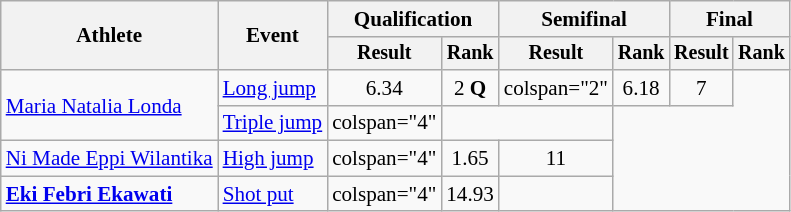<table class=wikitable style=font-size:88%;text-align:center>
<tr>
<th rowspan=2>Athlete</th>
<th rowspan=2>Event</th>
<th colspan=2>Qualification</th>
<th colspan=2>Semifinal</th>
<th colspan=2>Final</th>
</tr>
<tr style="font-size:95%">
<th>Result</th>
<th>Rank</th>
<th>Result</th>
<th>Rank</th>
<th>Result</th>
<th>Rank</th>
</tr>
<tr>
<td style="text-align:left" rowspan="2"><a href='#'>Maria Natalia Londa</a></td>
<td style="text-align:left" rowspan=1><a href='#'>Long jump</a></td>
<td>6.34</td>
<td>2 <strong>Q</strong></td>
<td>colspan="2" </td>
<td>6.18</td>
<td>7</td>
</tr>
<tr>
<td style="text-align:left" rowspan=1><a href='#'>Triple jump</a></td>
<td>colspan="4" </td>
<td colspan="2"></td>
</tr>
<tr>
<td style="text-align:left"><a href='#'>Ni Made Eppi Wilantika</a></td>
<td style="text-align:left" rowspan=1><a href='#'>High jump</a></td>
<td>colspan="4" </td>
<td>1.65</td>
<td>11</td>
</tr>
<tr>
<td style="text-align:left"><strong><a href='#'>Eki Febri Ekawati</a></strong></td>
<td style="text-align:left" rowspan=1><a href='#'>Shot put</a></td>
<td>colspan="4" </td>
<td>14.93</td>
<td></td>
</tr>
</table>
